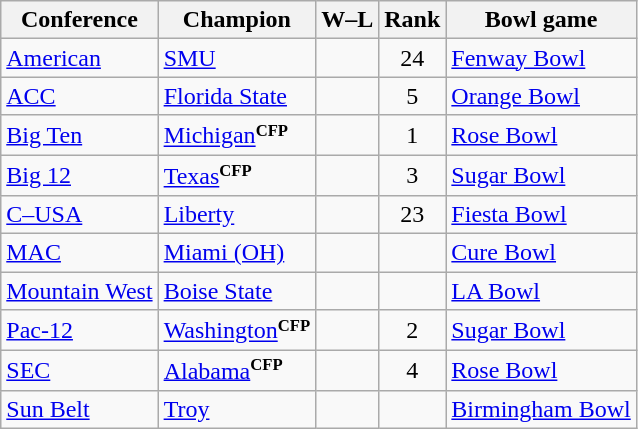<table class="wikitable sortable">
<tr>
<th>Conference</th>
<th>Champion</th>
<th>W–L</th>
<th>Rank</th>
<th>Bowl game</th>
</tr>
<tr>
<td><a href='#'>American</a></td>
<td><a href='#'>SMU</a></td>
<td align=center></td>
<td align=center>24</td>
<td><a href='#'>Fenway Bowl</a></td>
</tr>
<tr>
<td><a href='#'>ACC</a></td>
<td><a href='#'>Florida State</a></td>
<td align=center></td>
<td align=center>5</td>
<td><a href='#'>Orange Bowl</a></td>
</tr>
<tr>
<td><a href='#'>Big Ten</a></td>
<td><a href='#'>Michigan</a><strong><small><sup>CFP</sup></small></strong></td>
<td align=center></td>
<td align=center>1</td>
<td><a href='#'>Rose Bowl</a></td>
</tr>
<tr>
<td><a href='#'>Big 12</a></td>
<td><a href='#'>Texas</a><strong><small><sup>CFP</sup></small></strong></td>
<td align=center></td>
<td align=center>3</td>
<td><a href='#'>Sugar Bowl</a></td>
</tr>
<tr>
<td><a href='#'>C–USA</a></td>
<td><a href='#'>Liberty</a></td>
<td align=center></td>
<td align=center>23</td>
<td><a href='#'>Fiesta Bowl</a></td>
</tr>
<tr>
<td><a href='#'>MAC</a></td>
<td><a href='#'>Miami (OH)</a></td>
<td align=center></td>
<td align=center></td>
<td><a href='#'>Cure Bowl</a></td>
</tr>
<tr>
<td><a href='#'>Mountain West</a></td>
<td><a href='#'>Boise State</a></td>
<td align=center></td>
<td align=center></td>
<td><a href='#'>LA Bowl</a></td>
</tr>
<tr>
<td><a href='#'>Pac-12</a></td>
<td><a href='#'>Washington</a><strong><small><sup>CFP</sup></small></strong></td>
<td align=center></td>
<td align=center>2</td>
<td><a href='#'>Sugar Bowl</a></td>
</tr>
<tr>
<td><a href='#'>SEC</a></td>
<td><a href='#'>Alabama</a><strong><small><sup>CFP</sup></small></strong></td>
<td align=center></td>
<td align=center>4</td>
<td><a href='#'>Rose Bowl</a></td>
</tr>
<tr>
<td><a href='#'>Sun Belt</a></td>
<td><a href='#'>Troy</a></td>
<td align=center></td>
<td align=center></td>
<td><a href='#'>Birmingham Bowl</a></td>
</tr>
</table>
